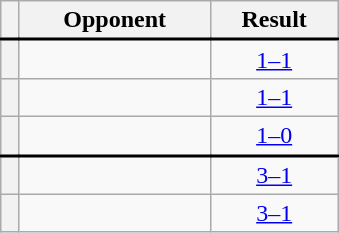<table class="wikitable plainrowheaders" style="text-align:center;margin-left:1em;float:right;clear:right;min-width:226px">
<tr>
<th scope="col"></th>
<th scope="col">Opponent</th>
<th scope="col">Result</th>
</tr>
<tr style="border-top: 2px solid black;">
<th scope="row" style="text-align: center;"></th>
<td align="left"></td>
<td><a href='#'>1–1</a></td>
</tr>
<tr>
<th scope="row" style="text-align: center;"></th>
<td align="left"></td>
<td><a href='#'>1–1</a></td>
</tr>
<tr>
<th scope="row" style="text-align: center;"></th>
<td align="left"></td>
<td><a href='#'>1–0</a></td>
</tr>
<tr style="border-top: 2px solid black;">
<th scope="row" style="text-align: center;"></th>
<td align="left"></td>
<td><a href='#'>3–1</a></td>
</tr>
<tr>
<th scope="row" style="text-align: center;"></th>
<td align="left"></td>
<td><a href='#'>3–1</a></td>
</tr>
</table>
